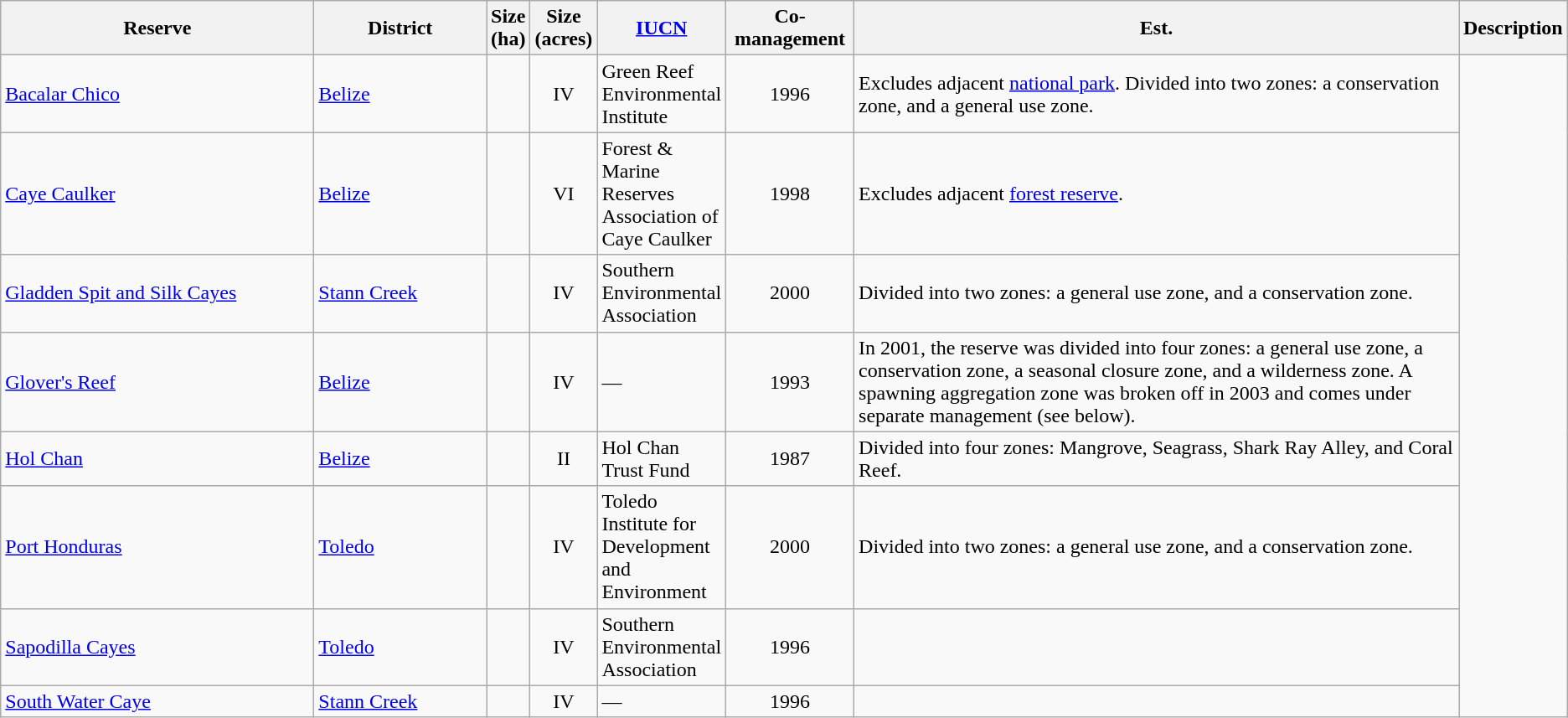<table class="wikitable sortable sticky-header sort-under">
<tr>
<th width="20%">Reserve</th>
<th width="11%">District</th>
<th>Size<br>(ha)</th>
<th>Size<br>(acres)</th>
<th width="4%"><a href='#'>IUCN</a></th>
<th>Co-management</th>
<th>Est.</th>
<th class="unsortable">Description</th>
</tr>
<tr>
<td><a href='#'>Bacalar Chico</a></td>
<td><a href='#'>Belize</a></td>
<td></td>
<td align="center">IV</td>
<td>Green Reef Environmental Institute </td>
<td align="center">1996</td>
<td>Excludes adjacent <a href='#'>national park</a>. Divided into two zones: a conservation zone, and a general use zone.</td>
</tr>
<tr>
<td><a href='#'>Caye Caulker</a></td>
<td><a href='#'>Belize</a></td>
<td></td>
<td align="center">VI</td>
<td>Forest & Marine Reserves Association of Caye Caulker</td>
<td align="center">1998</td>
<td>Excludes adjacent <a href='#'>forest reserve</a>.</td>
</tr>
<tr>
<td><a href='#'>Gladden Spit and Silk Cayes</a></td>
<td><a href='#'>Stann Creek</a></td>
<td></td>
<td align="center">IV</td>
<td>Southern Environmental Association</td>
<td align="center">2000</td>
<td>Divided into two zones: a general use zone, and a conservation zone.</td>
</tr>
<tr>
<td><a href='#'>Glover's Reef</a></td>
<td><a href='#'>Belize</a></td>
<td></td>
<td align="center">IV</td>
<td>—</td>
<td align="center">1993</td>
<td>In 2001, the reserve was divided into four zones: a general use zone, a conservation zone, a seasonal closure zone, and a wilderness zone. A spawning aggregation zone was broken off in 2003 and comes under separate management (see below).</td>
</tr>
<tr>
<td><a href='#'>Hol Chan</a></td>
<td><a href='#'>Belize</a></td>
<td></td>
<td align="center">II</td>
<td>Hol Chan Trust Fund</td>
<td align="center">1987</td>
<td>Divided into four zones: Mangrove, Seagrass, Shark Ray Alley, and Coral Reef.</td>
</tr>
<tr>
<td><a href='#'>Port Honduras</a></td>
<td><a href='#'>Toledo</a></td>
<td></td>
<td align="center">IV</td>
<td>Toledo Institute for Development and Environment</td>
<td align="center">2000</td>
<td>Divided into two zones: a general use zone, and a conservation zone.</td>
</tr>
<tr>
<td><a href='#'>Sapodilla Cayes</a></td>
<td><a href='#'>Toledo</a></td>
<td></td>
<td align="center">IV</td>
<td>Southern Environmental Association</td>
<td align="center">1996</td>
<td></td>
</tr>
<tr>
<td><a href='#'>South Water Caye</a></td>
<td><a href='#'>Stann Creek</a></td>
<td></td>
<td align="center">IV</td>
<td>—</td>
<td align="center">1996</td>
<td></td>
</tr>
</table>
